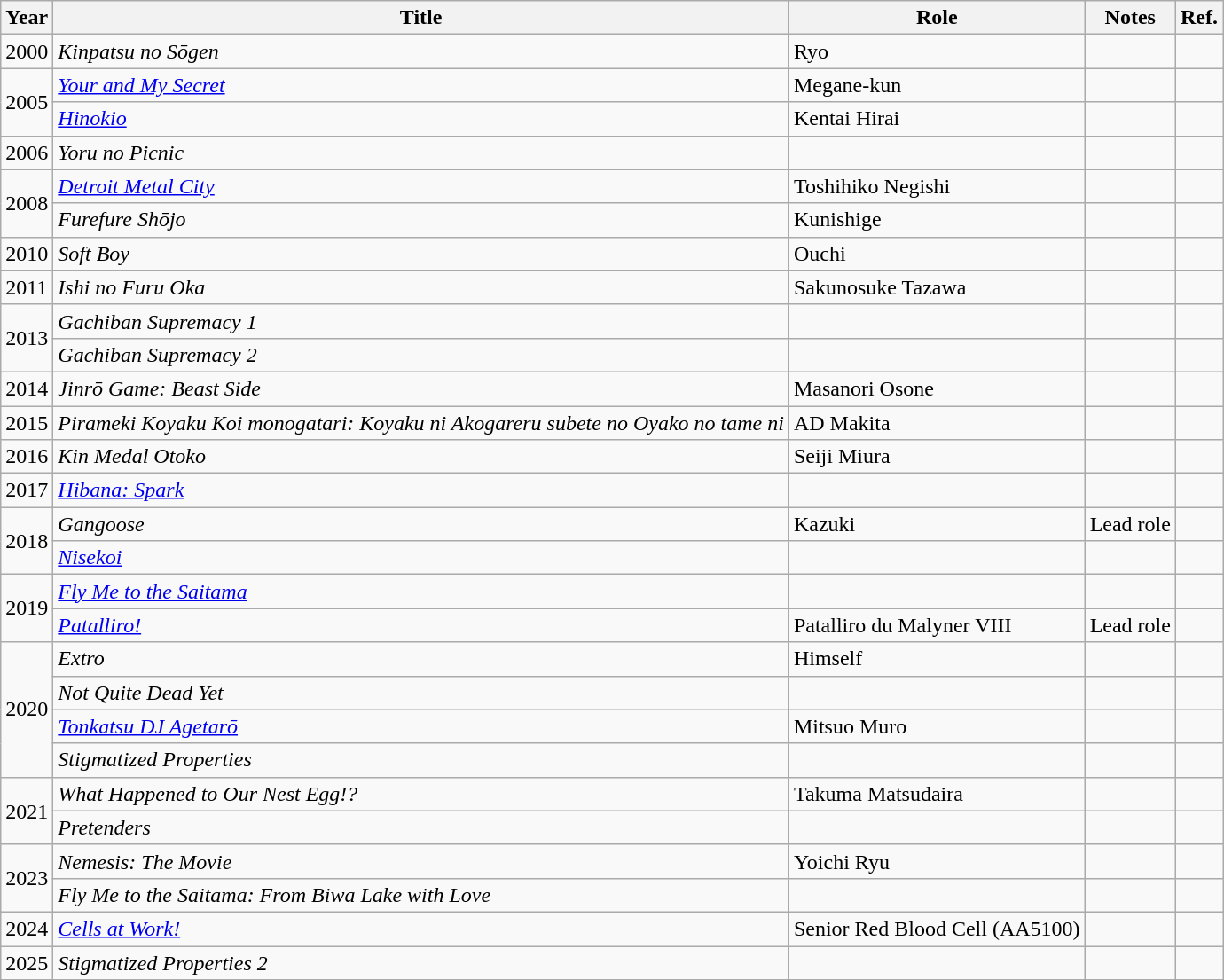<table class="wikitable">
<tr>
<th>Year</th>
<th>Title</th>
<th>Role</th>
<th>Notes</th>
<th>Ref.</th>
</tr>
<tr>
<td>2000</td>
<td><em>Kinpatsu no Sōgen</em></td>
<td>Ryo</td>
<td></td>
<td></td>
</tr>
<tr>
<td rowspan="2">2005</td>
<td><em><a href='#'>Your and My Secret</a></em></td>
<td>Megane-kun</td>
<td></td>
<td></td>
</tr>
<tr>
<td><em><a href='#'>Hinokio</a></em></td>
<td>Kentai Hirai</td>
<td></td>
<td></td>
</tr>
<tr>
<td>2006</td>
<td><em>Yoru no Picnic</em></td>
<td></td>
<td></td>
<td></td>
</tr>
<tr>
<td rowspan="2">2008</td>
<td><em><a href='#'>Detroit Metal City</a></em></td>
<td>Toshihiko Negishi</td>
<td></td>
<td></td>
</tr>
<tr>
<td><em>Furefure Shōjo</em></td>
<td>Kunishige</td>
<td></td>
<td></td>
</tr>
<tr>
<td>2010</td>
<td><em>Soft Boy</em></td>
<td>Ouchi</td>
<td></td>
<td></td>
</tr>
<tr>
<td>2011</td>
<td><em>Ishi no Furu Oka</em></td>
<td>Sakunosuke Tazawa</td>
<td></td>
<td></td>
</tr>
<tr>
<td rowspan="2">2013</td>
<td><em>Gachiban Supremacy 1</em></td>
<td></td>
<td></td>
<td></td>
</tr>
<tr>
<td><em>Gachiban Supremacy 2</em></td>
<td></td>
<td></td>
<td></td>
</tr>
<tr>
<td>2014</td>
<td><em>Jinrō Game: Beast Side</em></td>
<td>Masanori Osone</td>
<td></td>
<td></td>
</tr>
<tr>
<td>2015</td>
<td><em>Pirameki Koyaku Koi monogatari: Koyaku ni Akogareru subete no Oyako no tame ni</em></td>
<td>AD Makita</td>
<td></td>
<td></td>
</tr>
<tr>
<td>2016</td>
<td><em>Kin Medal Otoko</em></td>
<td>Seiji Miura</td>
<td></td>
<td></td>
</tr>
<tr>
<td>2017</td>
<td><em><a href='#'>Hibana: Spark</a></em></td>
<td></td>
<td></td>
<td></td>
</tr>
<tr>
<td rowspan="2">2018</td>
<td><em>Gangoose</em></td>
<td>Kazuki</td>
<td>Lead role</td>
<td></td>
</tr>
<tr>
<td><em><a href='#'>Nisekoi</a></em></td>
<td></td>
<td></td>
<td></td>
</tr>
<tr>
<td rowspan="2">2019</td>
<td><em><a href='#'>Fly Me to the Saitama</a></em></td>
<td></td>
<td></td>
<td></td>
</tr>
<tr>
<td><em><a href='#'>Patalliro!</a></em></td>
<td>Patalliro du Malyner VIII</td>
<td>Lead role</td>
<td></td>
</tr>
<tr>
<td rowspan="4">2020</td>
<td><em>Extro</em></td>
<td>Himself</td>
<td></td>
<td></td>
</tr>
<tr>
<td><em>Not Quite Dead Yet</em></td>
<td></td>
<td></td>
<td></td>
</tr>
<tr>
<td><em><a href='#'>Tonkatsu DJ Agetarō</a></em></td>
<td>Mitsuo Muro</td>
<td></td>
<td></td>
</tr>
<tr>
<td><em>Stigmatized Properties</em></td>
<td></td>
<td></td>
<td></td>
</tr>
<tr>
<td rowspan="2">2021</td>
<td><em>What Happened to Our Nest Egg!?</em></td>
<td>Takuma Matsudaira</td>
<td></td>
<td></td>
</tr>
<tr>
<td><em>Pretenders</em></td>
<td></td>
<td></td>
<td></td>
</tr>
<tr>
<td rowspan=2>2023</td>
<td><em>Nemesis: The Movie</em></td>
<td>Yoichi Ryu</td>
<td></td>
<td></td>
</tr>
<tr>
<td><em>Fly Me to the Saitama: From Biwa Lake with Love</em></td>
<td></td>
<td></td>
<td></td>
</tr>
<tr>
<td>2024</td>
<td><em><a href='#'>Cells at Work!</a></em></td>
<td>Senior Red Blood Cell (AA5100)</td>
<td></td>
<td></td>
</tr>
<tr>
<td>2025</td>
<td><em>Stigmatized Properties 2</em></td>
<td></td>
<td></td>
<td></td>
</tr>
<tr>
</tr>
</table>
